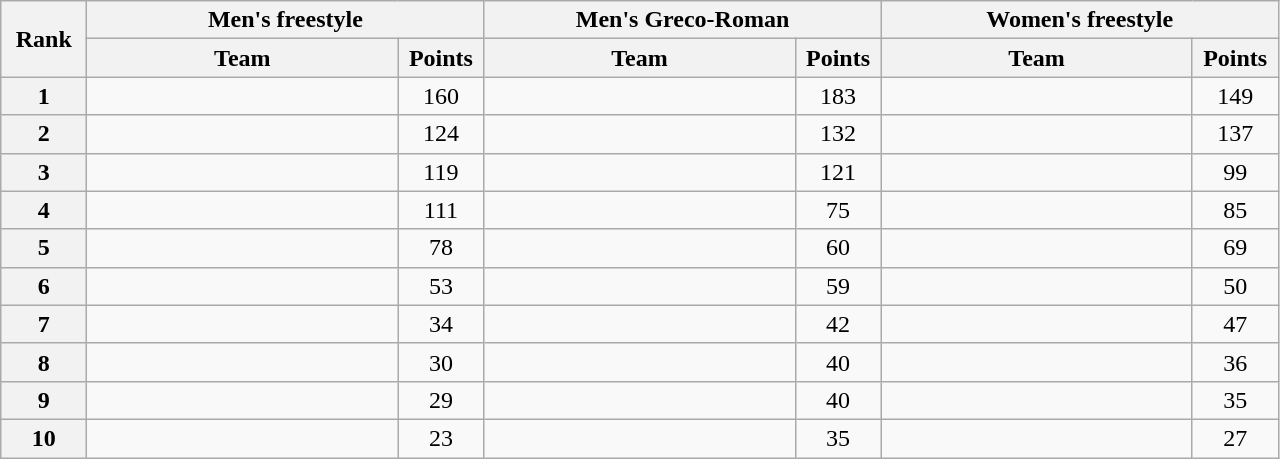<table class="wikitable" style="text-align:center;">
<tr>
<th width=50 rowspan="2">Rank</th>
<th colspan="2">Men's freestyle</th>
<th colspan="2">Men's Greco-Roman</th>
<th colspan="2">Women's freestyle</th>
</tr>
<tr>
<th width=200>Team</th>
<th width=50>Points</th>
<th width=200>Team</th>
<th width=50>Points</th>
<th width=200>Team</th>
<th width=50>Points</th>
</tr>
<tr>
<th>1</th>
<td align=left></td>
<td>160</td>
<td align=left></td>
<td>183</td>
<td align=left></td>
<td>149</td>
</tr>
<tr>
<th>2</th>
<td align=left></td>
<td>124</td>
<td align=left></td>
<td>132</td>
<td align=left></td>
<td>137</td>
</tr>
<tr>
<th>3</th>
<td align=left></td>
<td>119</td>
<td align=left></td>
<td>121</td>
<td align=left></td>
<td>99</td>
</tr>
<tr>
<th>4</th>
<td align=left></td>
<td>111</td>
<td align=left></td>
<td>75</td>
<td align=left></td>
<td>85</td>
</tr>
<tr>
<th>5</th>
<td align=left></td>
<td>78</td>
<td align=left></td>
<td>60</td>
<td align=left></td>
<td>69</td>
</tr>
<tr>
<th>6</th>
<td align=left></td>
<td>53</td>
<td align=left></td>
<td>59</td>
<td align=left></td>
<td>50</td>
</tr>
<tr>
<th>7</th>
<td align=left></td>
<td>34</td>
<td align=left></td>
<td>42</td>
<td align=left></td>
<td>47</td>
</tr>
<tr>
<th>8</th>
<td align=left></td>
<td>30</td>
<td align=left></td>
<td>40</td>
<td align=left></td>
<td>36</td>
</tr>
<tr>
<th>9</th>
<td align=left></td>
<td>29</td>
<td align=left></td>
<td>40</td>
<td align=left></td>
<td>35</td>
</tr>
<tr>
<th>10</th>
<td align=left></td>
<td>23</td>
<td align=left></td>
<td>35</td>
<td align=left></td>
<td>27</td>
</tr>
</table>
